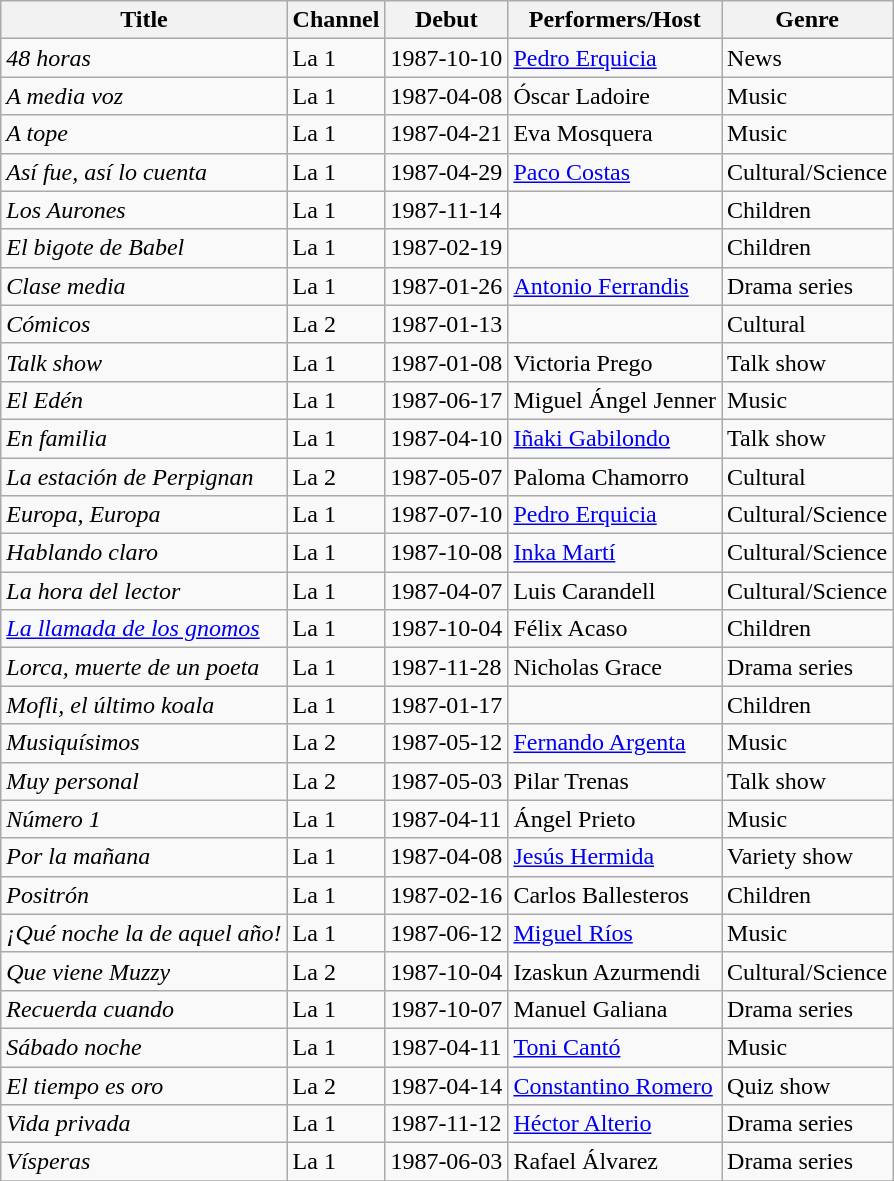<table class="wikitable sortable">
<tr>
<th>Title</th>
<th>Channel</th>
<th>Debut</th>
<th>Performers/Host</th>
<th>Genre</th>
</tr>
<tr>
<td><em>48 horas</em> </td>
<td>La 1</td>
<td>1987-10-10</td>
<td><a href='#'>Pedro Erquicia</a></td>
<td>News</td>
</tr>
<tr>
<td><em>A media voz</em> </td>
<td>La 1</td>
<td>1987-04-08</td>
<td>Óscar Ladoire</td>
<td>Music</td>
</tr>
<tr>
<td><em>A tope</em></td>
<td>La 1</td>
<td>1987-04-21</td>
<td>Eva Mosquera</td>
<td>Music</td>
</tr>
<tr>
<td><em>Así fue, así lo cuenta</em></td>
<td>La 1</td>
<td>1987-04-29</td>
<td><a href='#'>Paco Costas</a></td>
<td>Cultural/Science</td>
</tr>
<tr>
<td><em>Los Aurones</em></td>
<td>La 1</td>
<td>1987-11-14</td>
<td></td>
<td>Children</td>
</tr>
<tr>
<td><em>El bigote de Babel</em> </td>
<td>La 1</td>
<td>1987-02-19</td>
<td></td>
<td>Children</td>
</tr>
<tr>
<td><em>Clase media</em></td>
<td>La 1</td>
<td>1987-01-26</td>
<td><a href='#'>Antonio Ferrandis</a></td>
<td>Drama series</td>
</tr>
<tr>
<td><em>Cómicos</em></td>
<td>La 2</td>
<td>1987-01-13</td>
<td></td>
<td>Cultural</td>
</tr>
<tr>
<td><em>Talk show</em> </td>
<td>La 1</td>
<td>1987-01-08</td>
<td>Victoria Prego</td>
<td>Talk show</td>
</tr>
<tr>
<td><em>El Edén</em> </td>
<td>La 1</td>
<td>1987-06-17</td>
<td>Miguel Ángel Jenner</td>
<td>Music</td>
</tr>
<tr>
<td><em>En familia</em> </td>
<td>La 1</td>
<td>1987-04-10</td>
<td><a href='#'>Iñaki Gabilondo</a></td>
<td>Talk show</td>
</tr>
<tr>
<td><em>La estación de Perpignan</em> </td>
<td>La 2</td>
<td>1987-05-07</td>
<td>Paloma Chamorro</td>
<td>Cultural</td>
</tr>
<tr>
<td><em>Europa, Europa</em> </td>
<td>La 1</td>
<td>1987-07-10</td>
<td><a href='#'>Pedro Erquicia</a></td>
<td>Cultural/Science</td>
</tr>
<tr>
<td><em>Hablando claro</em> </td>
<td>La 1</td>
<td>1987-10-08</td>
<td><a href='#'>Inka Martí</a></td>
<td>Cultural/Science</td>
</tr>
<tr>
<td><em>La hora del lector</em> </td>
<td>La 1</td>
<td>1987-04-07</td>
<td>Luis Carandell</td>
<td>Cultural/Science</td>
</tr>
<tr>
<td><em><a href='#'>La llamada de los gnomos</a></em> </td>
<td>La 1</td>
<td>1987-10-04</td>
<td>Félix Acaso</td>
<td>Children</td>
</tr>
<tr>
<td><em>Lorca, muerte de un poeta</em></td>
<td>La 1</td>
<td>1987-11-28</td>
<td>Nicholas Grace</td>
<td>Drama series</td>
</tr>
<tr>
<td><em>Mofli, el último koala</em></td>
<td>La 1</td>
<td>1987-01-17</td>
<td></td>
<td>Children</td>
</tr>
<tr>
<td><em>Musiquísimos</em> </td>
<td>La 2</td>
<td>1987-05-12</td>
<td><a href='#'>Fernando Argenta</a></td>
<td>Music</td>
</tr>
<tr>
<td><em>Muy personal</em> </td>
<td>La 2</td>
<td>1987-05-03</td>
<td>Pilar Trenas</td>
<td>Talk show</td>
</tr>
<tr>
<td><em>Número 1</em></td>
<td>La 1</td>
<td>1987-04-11</td>
<td>Ángel Prieto</td>
<td>Music</td>
</tr>
<tr>
<td><em>Por la mañana</em> </td>
<td>La 1</td>
<td>1987-04-08</td>
<td><a href='#'>Jesús Hermida</a></td>
<td>Variety show</td>
</tr>
<tr>
<td><em>Positrón</em> </td>
<td>La 1</td>
<td>1987-02-16</td>
<td>Carlos Ballesteros</td>
<td>Children</td>
</tr>
<tr>
<td><em>¡Qué noche la de aquel año!</em></td>
<td>La 1</td>
<td>1987-06-12</td>
<td><a href='#'>Miguel Ríos</a></td>
<td>Music</td>
</tr>
<tr>
<td><em>Que viene Muzzy</em></td>
<td>La 2</td>
<td>1987-10-04</td>
<td>Izaskun Azurmendi</td>
<td>Cultural/Science</td>
</tr>
<tr>
<td><em>Recuerda cuando </em></td>
<td>La 1</td>
<td>1987-10-07</td>
<td>Manuel Galiana</td>
<td>Drama series</td>
</tr>
<tr>
<td><em>Sábado noche</em> </td>
<td>La 1</td>
<td>1987-04-11</td>
<td><a href='#'>Toni Cantó</a></td>
<td>Music</td>
</tr>
<tr>
<td><em>El tiempo es oro</em> </td>
<td>La 2</td>
<td>1987-04-14</td>
<td><a href='#'>Constantino Romero</a></td>
<td>Quiz show</td>
</tr>
<tr>
<td><em>Vida privada</em> </td>
<td>La 1</td>
<td>1987-11-12</td>
<td><a href='#'>Héctor Alterio</a></td>
<td>Drama series</td>
</tr>
<tr>
<td><em>Vísperas</em></td>
<td>La 1</td>
<td>1987-06-03</td>
<td>Rafael Álvarez</td>
<td>Drama series</td>
</tr>
<tr>
</tr>
</table>
